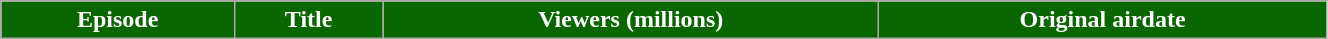<table class="wikitable plainrowheaders" style="width:70%;">
<tr style="color:#fff;">
<th style="background:#0A6600;">Episode</th>
<th style="background:#0A6600;">Title</th>
<th style="background:#0A6600;">Viewers (millions)</th>
<th style="background:#0A6600;">Original airdate<br>


 



</th>
</tr>
</table>
